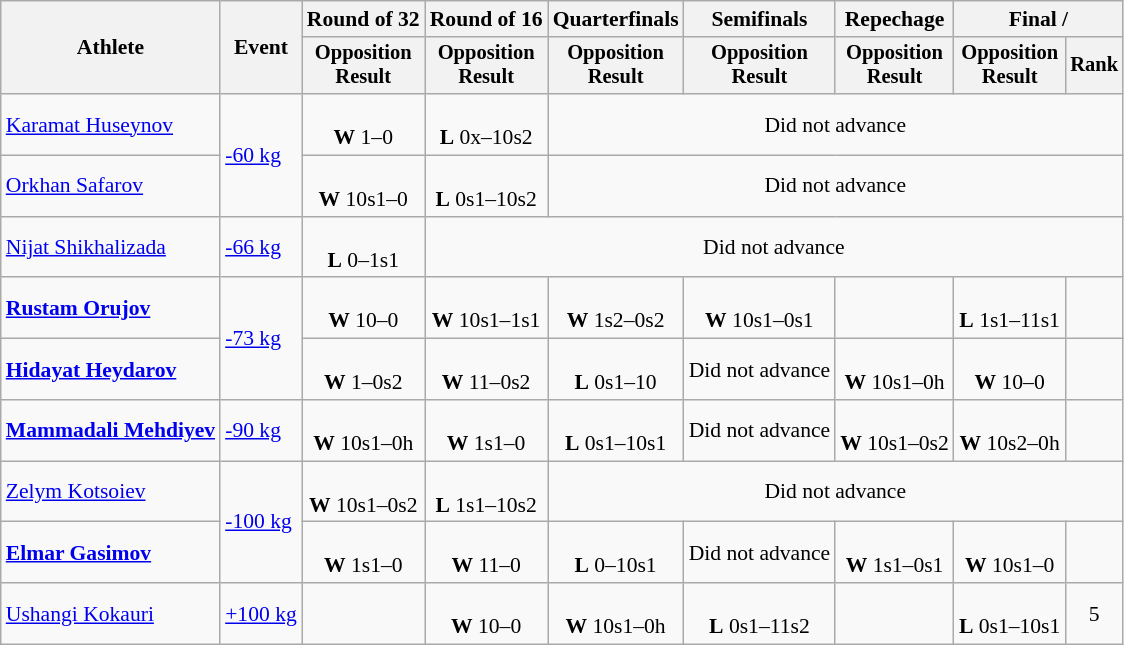<table class="wikitable" style="font-size:90%">
<tr>
<th rowspan="2">Athlete</th>
<th rowspan="2">Event</th>
<th>Round of 32</th>
<th>Round of 16</th>
<th>Quarterfinals</th>
<th>Semifinals</th>
<th>Repechage</th>
<th colspan=2>Final / </th>
</tr>
<tr style="font-size:95%">
<th>Opposition<br>Result</th>
<th>Opposition<br>Result</th>
<th>Opposition<br>Result</th>
<th>Opposition<br>Result</th>
<th>Opposition<br>Result</th>
<th>Opposition<br>Result</th>
<th>Rank</th>
</tr>
<tr align=center>
<td align=left><a href='#'>Karamat Huseynov</a></td>
<td align=left rowspan=2><a href='#'>-60 kg</a></td>
<td><br><strong>W</strong> 1–0</td>
<td><br><strong>L</strong> 0x–10s2</td>
<td colspan=5>Did not advance</td>
</tr>
<tr align=center>
<td align=left><a href='#'>Orkhan Safarov</a></td>
<td><br><strong>W</strong> 10s1–0</td>
<td><br><strong>L</strong> 0s1–10s2</td>
<td colspan=5>Did not advance</td>
</tr>
<tr align=center>
<td align=left><a href='#'>Nijat Shikhalizada</a></td>
<td align=left><a href='#'>-66 kg</a></td>
<td><br><strong>L</strong> 0–1s1</td>
<td colspan=6>Did not advance</td>
</tr>
<tr align=center>
<td align=left><strong><a href='#'>Rustam Orujov</a></strong></td>
<td align=left rowspan=2><a href='#'>-73 kg</a></td>
<td><br><strong>W</strong> 10–0</td>
<td><br><strong>W</strong> 10s1–1s1</td>
<td><br><strong>W</strong> 1s2–0s2</td>
<td><br><strong>W</strong> 10s1–0s1</td>
<td></td>
<td><br><strong>L</strong> 1s1–11s1</td>
<td></td>
</tr>
<tr align=center>
<td align=left><strong><a href='#'>Hidayat Heydarov</a></strong></td>
<td><br><strong>W</strong> 1–0s2</td>
<td><br><strong>W</strong> 11–0s2</td>
<td><br><strong>L</strong> 0s1–10</td>
<td>Did not advance</td>
<td><br><strong>W</strong> 10s1–0h</td>
<td><br><strong>W</strong> 10–0</td>
<td></td>
</tr>
<tr align=center>
<td align=left><strong><a href='#'>Mammadali Mehdiyev</a></strong></td>
<td align=left><a href='#'>-90 kg</a></td>
<td><br><strong>W</strong> 10s1–0h</td>
<td><br><strong>W</strong> 1s1–0</td>
<td><br><strong>L</strong> 0s1–10s1</td>
<td>Did not advance</td>
<td><br><strong>W</strong> 10s1–0s2</td>
<td><br><strong>W</strong> 10s2–0h</td>
<td></td>
</tr>
<tr align=center>
<td align=left><a href='#'>Zelym Kotsoiev</a></td>
<td align=left rowspan=2><a href='#'>-100 kg</a></td>
<td><br><strong>W</strong> 10s1–0s2</td>
<td><br><strong>L</strong> 1s1–10s2</td>
<td colspan=5>Did not advance</td>
</tr>
<tr align=center>
<td align=left><strong><a href='#'>Elmar Gasimov</a></strong></td>
<td><br><strong>W</strong> 1s1–0</td>
<td><br><strong>W</strong> 11–0</td>
<td><br><strong>L</strong> 0–10s1</td>
<td>Did not advance</td>
<td><br><strong>W</strong> 1s1–0s1</td>
<td><br><strong>W</strong> 10s1–0</td>
<td></td>
</tr>
<tr align=center>
<td align=left><a href='#'>Ushangi Kokauri</a></td>
<td align=left><a href='#'>+100 kg</a></td>
<td></td>
<td><br><strong>W</strong> 10–0</td>
<td><br><strong>W</strong> 10s1–0h</td>
<td><br><strong>L</strong> 0s1–11s2</td>
<td></td>
<td><br><strong>L</strong> 0s1–10s1</td>
<td>5</td>
</tr>
</table>
